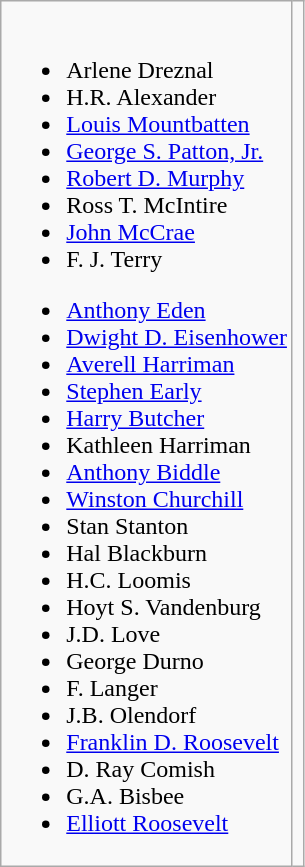<table class="wikitable collapsible" border="1">
<tr>
<td><br>
<ul><li>Arlene Dreznal</li><li>H.R. Alexander</li><li><a href='#'>Louis Mountbatten</a></li><li><a href='#'>George S. Patton, Jr.</a></li><li><a href='#'>Robert D. Murphy</a></li><li>Ross T. McIntire</li><li><a href='#'>John McCrae</a></li><li>F. J. Terry</li></ul><ul><li><a href='#'>Anthony Eden</a></li><li><a href='#'>Dwight D. Eisenhower</a></li><li><a href='#'>Averell Harriman</a></li><li><a href='#'>Stephen Early</a></li><li><a href='#'>Harry Butcher</a></li><li>Kathleen Harriman</li><li><a href='#'>Anthony Biddle</a></li><li><a href='#'>Winston Churchill</a></li><li>Stan Stanton</li><li>Hal Blackburn</li><li>H.C. Loomis</li><li>Hoyt S. Vandenburg</li><li>J.D. Love</li><li>George Durno</li><li>F. Langer</li><li>J.B. Olendorf</li><li><a href='#'>Franklin D. Roosevelt</a></li><li>D. Ray Comish</li><li>G.A. Bisbee</li><li><a href='#'>Elliott Roosevelt</a></li></ul></td>
<td><br></td>
</tr>
</table>
